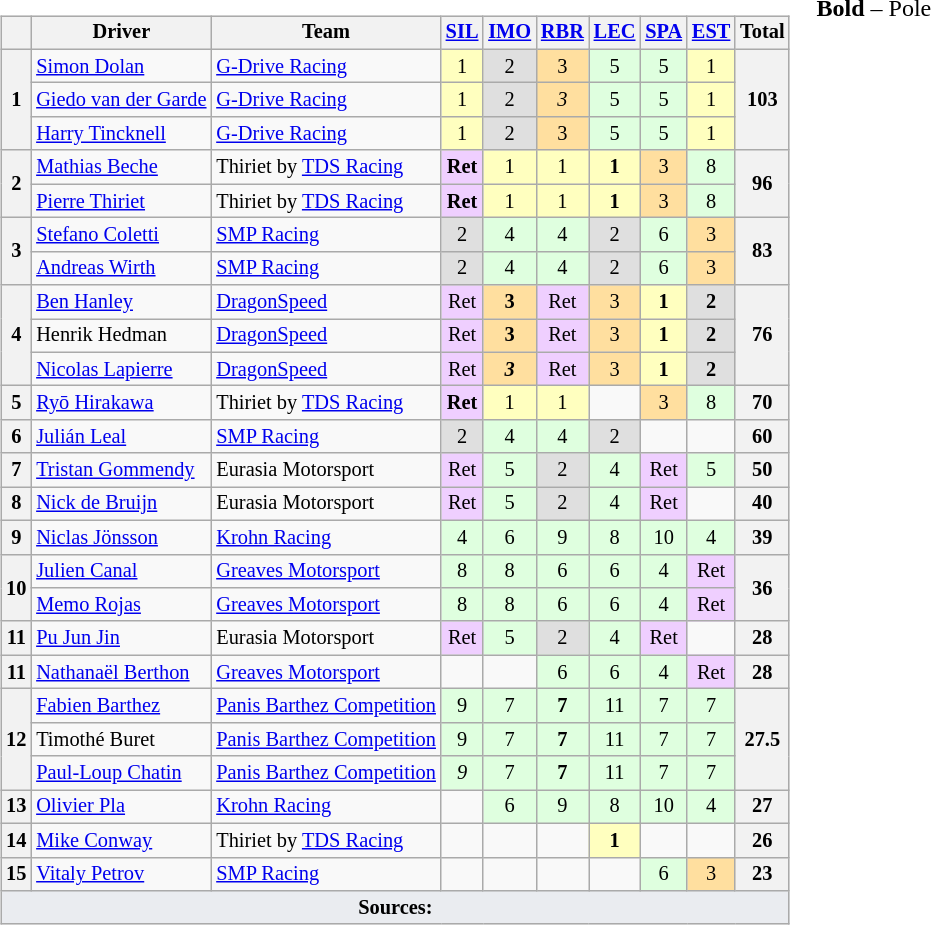<table>
<tr>
<td valign="top"><br><table class="wikitable" style="font-size: 85%; text-align:center">
<tr>
<th></th>
<th>Driver</th>
<th>Team</th>
<th><a href='#'>SIL</a><br></th>
<th><a href='#'>IMO</a><br></th>
<th><a href='#'>RBR</a><br></th>
<th><a href='#'>LEC</a><br></th>
<th><a href='#'>SPA</a><br></th>
<th><a href='#'>EST</a><br></th>
<th>Total</th>
</tr>
<tr>
<th rowspan="3">1</th>
<td align=left> <a href='#'>Simon Dolan</a></td>
<td align=left> <a href='#'>G-Drive Racing</a></td>
<td style="background:#ffffbf;">1</td>
<td style="background:#dfdfdf;">2</td>
<td style="background:#ffdf9f;">3</td>
<td style="background:#dfffdf;">5</td>
<td style="background:#dfffdf;">5</td>
<td style="background:#ffffbf;">1</td>
<th rowspan="3">103</th>
</tr>
<tr>
<td align=left> <a href='#'>Giedo van der Garde</a></td>
<td align=left> <a href='#'>G-Drive Racing</a></td>
<td style="background:#ffffbf;">1</td>
<td style="background:#dfdfdf;">2</td>
<td style="background:#ffdf9f;"><em>3</em></td>
<td style="background:#dfffdf;">5</td>
<td style="background:#dfffdf;">5</td>
<td style="background:#ffffbf;">1</td>
</tr>
<tr>
<td align=left> <a href='#'>Harry Tincknell</a></td>
<td align=left> <a href='#'>G-Drive Racing</a></td>
<td style="background:#ffffbf;">1</td>
<td style="background:#dfdfdf;">2</td>
<td style="background:#ffdf9f;">3</td>
<td style="background:#dfffdf;">5</td>
<td style="background:#dfffdf;">5</td>
<td style="background:#ffffbf;">1</td>
</tr>
<tr>
<th rowspan="2">2</th>
<td align=left> <a href='#'>Mathias Beche</a></td>
<td align=left> Thiriet by <a href='#'>TDS Racing</a></td>
<td style="background:#efcfff;"><strong>Ret</strong></td>
<td style="background:#ffffbf;">1</td>
<td style="background:#ffffbf;">1</td>
<td style="background:#ffffbf;"><strong>1</strong></td>
<td style="background:#ffdf9f;">3</td>
<td style="background:#dfffdf;">8</td>
<th rowspan="2">96</th>
</tr>
<tr>
<td align=left> <a href='#'>Pierre Thiriet</a></td>
<td align=left> Thiriet by <a href='#'>TDS Racing</a></td>
<td style="background:#efcfff;"><strong>Ret</strong></td>
<td style="background:#ffffbf;">1</td>
<td style="background:#ffffbf;">1</td>
<td style="background:#ffffbf;"><strong>1</strong></td>
<td style="background:#ffdf9f;">3</td>
<td style="background:#dfffdf;">8</td>
</tr>
<tr>
<th rowspan="2">3</th>
<td align=left> <a href='#'>Stefano Coletti</a></td>
<td align=left> <a href='#'>SMP Racing</a></td>
<td style="background:#dfdfdf;">2</td>
<td style="background:#dfffdf;">4</td>
<td style="background:#dfffdf;">4</td>
<td style="background:#dfdfdf;">2</td>
<td style="background:#dfffdf;">6</td>
<td style="background:#ffdf9f;">3</td>
<th rowspan="2">83</th>
</tr>
<tr>
<td align=left> <a href='#'>Andreas Wirth</a></td>
<td align=left> <a href='#'>SMP Racing</a></td>
<td style="background:#dfdfdf;">2</td>
<td style="background:#dfffdf;">4</td>
<td style="background:#dfffdf;">4</td>
<td style="background:#dfdfdf;">2</td>
<td style="background:#dfffdf;">6</td>
<td style="background:#ffdf9f;">3</td>
</tr>
<tr>
<th rowspan="3">4</th>
<td align=left> <a href='#'>Ben Hanley</a></td>
<td align=left> <a href='#'>DragonSpeed</a></td>
<td style="background:#efcfff;">Ret</td>
<td style="background:#ffdf9f;"><strong>3</strong></td>
<td style="background:#efcfff;">Ret</td>
<td style="background:#ffdf9f;">3</td>
<td style="background:#ffffbf;"><strong>1</strong></td>
<td style="background:#dfdfdf;"><strong>2</strong></td>
<th rowspan="3">76</th>
</tr>
<tr>
<td align=left> Henrik Hedman</td>
<td align=left> <a href='#'>DragonSpeed</a></td>
<td style="background:#efcfff;">Ret</td>
<td style="background:#ffdf9f;"><strong>3</strong></td>
<td style="background:#efcfff;">Ret</td>
<td style="background:#ffdf9f;">3</td>
<td style="background:#ffffbf;"><strong>1</strong></td>
<td style="background:#dfdfdf;"><strong>2</strong></td>
</tr>
<tr>
<td align=left> <a href='#'>Nicolas Lapierre</a></td>
<td align=left> <a href='#'>DragonSpeed</a></td>
<td style="background:#efcfff;">Ret</td>
<td style="background:#ffdf9f;"><strong><em>3</em></strong></td>
<td style="background:#efcfff;">Ret</td>
<td style="background:#ffdf9f;">3</td>
<td style="background:#ffffbf;"><strong>1</strong></td>
<td style="background:#dfdfdf;"><strong>2</strong></td>
</tr>
<tr>
<th>5</th>
<td align=left> <a href='#'>Ryō Hirakawa</a></td>
<td align=left> Thiriet by <a href='#'>TDS Racing</a></td>
<td style="background:#efcfff;"><strong>Ret</strong></td>
<td style="background:#ffffbf;">1</td>
<td style="background:#ffffbf;">1</td>
<td></td>
<td style="background:#ffdf9f;">3</td>
<td style="background:#dfffdf;">8</td>
<th>70</th>
</tr>
<tr>
<th>6</th>
<td align=left> <a href='#'>Julián Leal</a></td>
<td align=left> <a href='#'>SMP Racing</a></td>
<td style="background:#dfdfdf;">2</td>
<td style="background:#dfffdf;">4</td>
<td style="background:#dfffdf;">4</td>
<td style="background:#dfdfdf;">2</td>
<td></td>
<td></td>
<th>60</th>
</tr>
<tr>
<th>7</th>
<td align=left> <a href='#'>Tristan Gommendy</a></td>
<td align=left> Eurasia Motorsport</td>
<td style="background:#efcfff;">Ret</td>
<td style="background:#dfffdf;">5</td>
<td style="background:#dfdfdf;">2</td>
<td style="background:#dfffdf;">4</td>
<td style="background:#efcfff;">Ret</td>
<td style="background:#dfffdf;">5</td>
<th>50</th>
</tr>
<tr>
<th>8</th>
<td align=left> <a href='#'>Nick de Bruijn</a></td>
<td align=left> Eurasia Motorsport</td>
<td style="background:#efcfff;">Ret</td>
<td style="background:#dfffdf;">5</td>
<td style="background:#dfdfdf;">2</td>
<td style="background:#dfffdf;">4</td>
<td style="background:#efcfff;">Ret</td>
<td></td>
<th>40</th>
</tr>
<tr>
<th>9</th>
<td align=left> <a href='#'>Niclas Jönsson</a></td>
<td align=left> <a href='#'>Krohn Racing</a></td>
<td style="background:#dfffdf;">4</td>
<td style="background:#dfffdf;">6</td>
<td style="background:#dfffdf;">9</td>
<td style="background:#dfffdf;">8</td>
<td style="background:#dfffdf;">10</td>
<td style="background:#dfffdf;">4</td>
<th>39</th>
</tr>
<tr>
<th rowspan="2">10</th>
<td align=left> <a href='#'>Julien Canal</a></td>
<td align=left> <a href='#'>Greaves Motorsport</a></td>
<td style="background:#dfffdf;">8</td>
<td style="background:#dfffdf;">8</td>
<td style="background:#dfffdf;">6</td>
<td style="background:#dfffdf;">6</td>
<td style="background:#dfffdf;">4</td>
<td style="background:#efcfff;">Ret</td>
<th rowspan="2">36</th>
</tr>
<tr>
<td align=left> <a href='#'>Memo Rojas</a></td>
<td align=left> <a href='#'>Greaves Motorsport</a></td>
<td style="background:#dfffdf;">8</td>
<td style="background:#dfffdf;">8</td>
<td style="background:#dfffdf;">6</td>
<td style="background:#dfffdf;">6</td>
<td style="background:#dfffdf;">4</td>
<td style="background:#efcfff;">Ret</td>
</tr>
<tr>
<th>11</th>
<td align=left> <a href='#'>Pu Jun Jin</a></td>
<td align=left> Eurasia Motorsport</td>
<td style="background:#efcfff;">Ret</td>
<td style="background:#dfffdf;">5</td>
<td style="background:#dfdfdf;">2</td>
<td style="background:#dfffdf;">4</td>
<td style="background:#efcfff;">Ret</td>
<td></td>
<th>28</th>
</tr>
<tr>
<th>11</th>
<td align=left> <a href='#'>Nathanaël Berthon</a></td>
<td align=left> <a href='#'>Greaves Motorsport</a></td>
<td></td>
<td></td>
<td style="background:#dfffdf;">6</td>
<td style="background:#dfffdf;">6</td>
<td style="background:#dfffdf;">4</td>
<td style="background:#efcfff;">Ret</td>
<th>28</th>
</tr>
<tr>
<th rowspan="3">12</th>
<td align=left> <a href='#'>Fabien Barthez</a></td>
<td align=left> <a href='#'>Panis Barthez Competition</a></td>
<td style="background:#dfffdf;">9</td>
<td style="background:#dfffdf;">7</td>
<td style="background:#dfffdf;"><strong>7</strong></td>
<td style="background:#dfffdf;">11</td>
<td style="background:#dfffdf;">7</td>
<td style="background:#dfffdf;">7</td>
<th rowspan="3">27.5</th>
</tr>
<tr>
<td align=left> Timothé Buret</td>
<td align=left> <a href='#'>Panis Barthez Competition</a></td>
<td style="background:#dfffdf;">9</td>
<td style="background:#dfffdf;">7</td>
<td style="background:#dfffdf;"><strong>7</strong></td>
<td style="background:#dfffdf;">11</td>
<td style="background:#dfffdf;">7</td>
<td style="background:#dfffdf;">7</td>
</tr>
<tr>
<td align=left> <a href='#'>Paul-Loup Chatin</a></td>
<td align=left> <a href='#'>Panis Barthez Competition</a></td>
<td style="background:#dfffdf;"><em>9</em></td>
<td style="background:#dfffdf;">7</td>
<td style="background:#dfffdf;"><strong>7</strong></td>
<td style="background:#dfffdf;">11</td>
<td style="background:#dfffdf;">7</td>
<td style="background:#dfffdf;">7</td>
</tr>
<tr>
<th>13</th>
<td align=left> <a href='#'>Olivier Pla</a></td>
<td align=left> <a href='#'>Krohn Racing</a></td>
<td></td>
<td style="background:#dfffdf;">6</td>
<td style="background:#dfffdf;">9</td>
<td style="background:#dfffdf;">8</td>
<td style="background:#dfffdf;">10</td>
<td style="background:#dfffdf;">4</td>
<th>27</th>
</tr>
<tr>
<th>14</th>
<td align=left> <a href='#'>Mike Conway</a></td>
<td align=left> Thiriet by <a href='#'>TDS Racing</a></td>
<td></td>
<td></td>
<td></td>
<td style="background:#ffffbf;"><strong>1</strong></td>
<td></td>
<td></td>
<th>26</th>
</tr>
<tr>
<th>15</th>
<td align=left> <a href='#'>Vitaly Petrov</a></td>
<td align=left> <a href='#'>SMP Racing</a></td>
<td></td>
<td></td>
<td></td>
<td></td>
<td style="background:#dfffdf;">6</td>
<td style="background:#ffdf9f;">3</td>
<th>23</th>
</tr>
<tr class="sortbottom">
<td colspan="10" style="background-color:#EAECF0;text-align:center"><strong>Sources:</strong></td>
</tr>
</table>
</td>
<td valign="top"><br>
<span><strong>Bold</strong> – Pole<br></span></td>
</tr>
</table>
